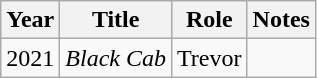<table class="wikitable sortable">
<tr>
<th>Year</th>
<th>Title</th>
<th>Role</th>
<th>Notes</th>
</tr>
<tr>
<td>2021</td>
<td><em>Black Cab</em></td>
<td>Trevor</td>
<td></td>
</tr>
</table>
